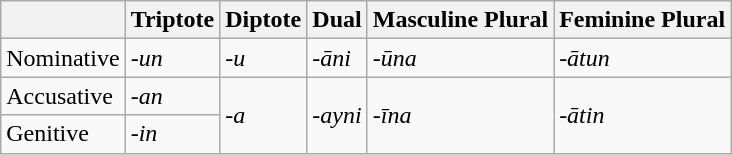<table class="wikitable">
<tr>
<th></th>
<th><strong>Triptote</strong></th>
<th>Diptote</th>
<th>Dual</th>
<th>Masculine Plural</th>
<th>Feminine Plural</th>
</tr>
<tr>
<td>Nominative</td>
<td><em>-un</em></td>
<td>-<em>u</em></td>
<td>-<em>āni</em></td>
<td>-<em>ūna</em></td>
<td>-<em>ātun</em></td>
</tr>
<tr>
<td>Accusative</td>
<td><em>-an</em></td>
<td rowspan="2">-<em>a</em></td>
<td rowspan="2">-<em>ayni</em></td>
<td rowspan="2">-<em>īna</em></td>
<td rowspan="2">-<em>ātin</em></td>
</tr>
<tr>
<td>Genitive</td>
<td><em>-in</em></td>
</tr>
</table>
